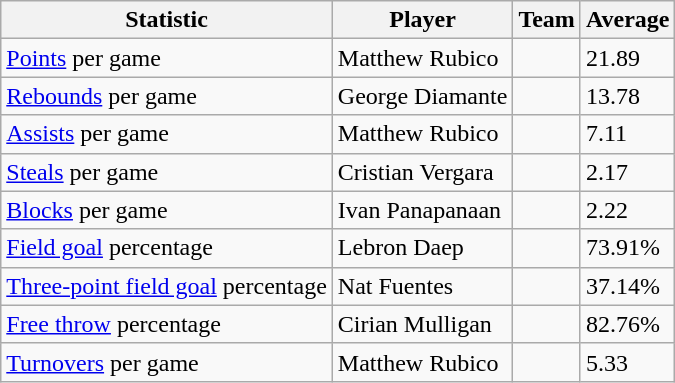<table class="wikitable">
<tr>
<th>Statistic</th>
<th>Player</th>
<th>Team</th>
<th>Average</th>
</tr>
<tr>
<td><a href='#'>Points</a> per game</td>
<td>Matthew Rubico</td>
<td></td>
<td>21.89</td>
</tr>
<tr>
<td><a href='#'>Rebounds</a> per game</td>
<td>George Diamante</td>
<td></td>
<td>13.78</td>
</tr>
<tr>
<td><a href='#'>Assists</a> per game</td>
<td>Matthew Rubico</td>
<td></td>
<td>7.11</td>
</tr>
<tr>
<td><a href='#'>Steals</a> per game</td>
<td>Cristian Vergara</td>
<td></td>
<td>2.17</td>
</tr>
<tr>
<td><a href='#'>Blocks</a> per game</td>
<td>Ivan Panapanaan</td>
<td></td>
<td>2.22</td>
</tr>
<tr>
<td><a href='#'>Field goal</a> percentage</td>
<td>Lebron Daep</td>
<td></td>
<td>73.91%</td>
</tr>
<tr>
<td><a href='#'>Three-point field goal</a> percentage</td>
<td>Nat Fuentes</td>
<td></td>
<td>37.14%</td>
</tr>
<tr>
<td><a href='#'>Free throw</a> percentage</td>
<td>Cirian Mulligan</td>
<td></td>
<td>82.76%</td>
</tr>
<tr>
<td><a href='#'>Turnovers</a> per game</td>
<td>Matthew Rubico</td>
<td></td>
<td>5.33</td>
</tr>
</table>
